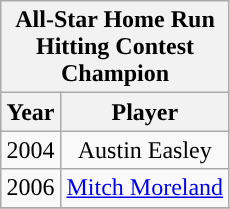<table class="wikitable" style="display: inline-table; margin-right: 20px; text-align:center">
<tr>
<th scope="col" colspan="2" style="width: 145px;">All-Star Home Run Hitting Contest Champion</th>
</tr>
<tr>
<th scope="col">Year</th>
<th scope="col">Player</th>
</tr>
<tr>
<td>2004</td>
<td>Austin Easley</td>
</tr>
<tr>
<td>2006</td>
<td><a href='#'>Mitch Moreland</a></td>
</tr>
<tr>
</tr>
</table>
